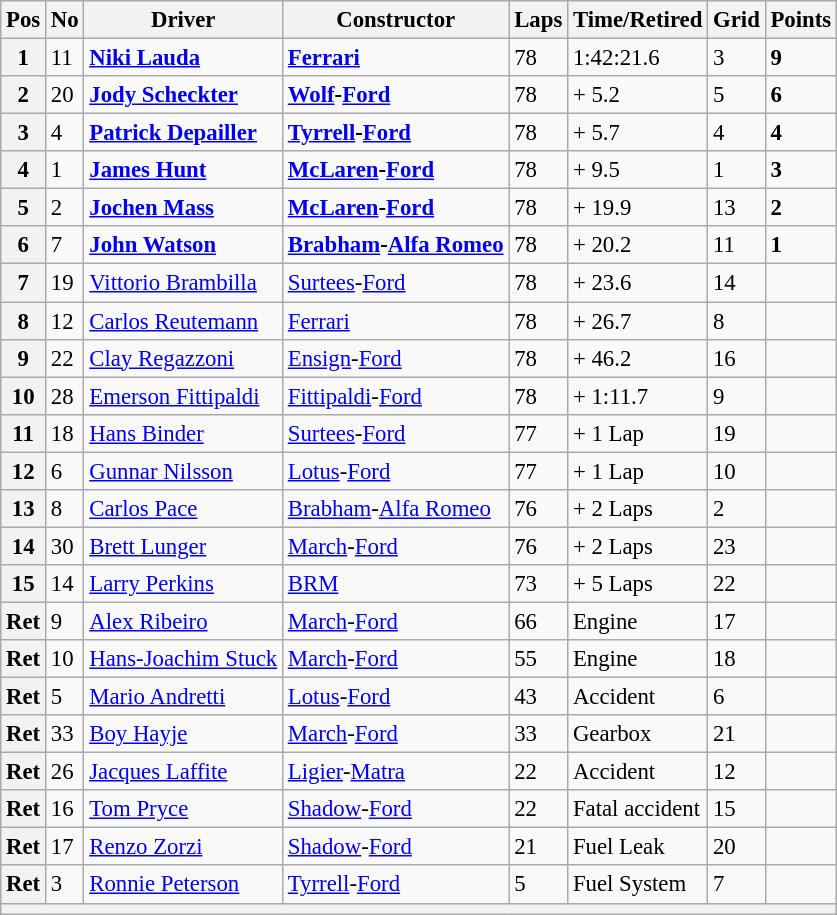<table class="wikitable" style="font-size: 95%">
<tr>
<th>Pos</th>
<th>No</th>
<th>Driver</th>
<th>Constructor</th>
<th>Laps</th>
<th>Time/Retired</th>
<th>Grid</th>
<th>Points</th>
</tr>
<tr>
<th>1</th>
<td>11</td>
<td> <strong><a href='#'>Niki Lauda</a></strong></td>
<td><strong><a href='#'>Ferrari</a></strong></td>
<td>78</td>
<td>1:42:21.6</td>
<td>3</td>
<td><strong>9</strong></td>
</tr>
<tr>
<th>2</th>
<td>20</td>
<td> <strong><a href='#'>Jody Scheckter</a></strong></td>
<td><strong><a href='#'>Wolf</a>-<a href='#'>Ford</a></strong></td>
<td>78</td>
<td>+ 5.2</td>
<td>5</td>
<td><strong>6</strong></td>
</tr>
<tr>
<th>3</th>
<td>4</td>
<td> <strong><a href='#'>Patrick Depailler</a></strong></td>
<td><strong><a href='#'>Tyrrell</a>-<a href='#'>Ford</a></strong></td>
<td>78</td>
<td>+ 5.7</td>
<td>4</td>
<td><strong>4</strong></td>
</tr>
<tr>
<th>4</th>
<td>1</td>
<td> <strong><a href='#'>James Hunt</a></strong></td>
<td><strong><a href='#'>McLaren</a>-<a href='#'>Ford</a></strong></td>
<td>78</td>
<td>+ 9.5</td>
<td>1</td>
<td><strong>3</strong></td>
</tr>
<tr>
<th>5</th>
<td>2</td>
<td> <strong><a href='#'>Jochen Mass</a></strong></td>
<td><strong><a href='#'>McLaren</a>-<a href='#'>Ford</a></strong></td>
<td>78</td>
<td>+ 19.9</td>
<td>13</td>
<td><strong>2</strong></td>
</tr>
<tr>
<th>6</th>
<td>7</td>
<td> <strong><a href='#'>John Watson</a></strong></td>
<td><strong><a href='#'>Brabham</a>-<a href='#'>Alfa Romeo</a></strong></td>
<td>78</td>
<td>+ 20.2</td>
<td>11</td>
<td><strong>1</strong></td>
</tr>
<tr>
<th>7</th>
<td>19</td>
<td> <a href='#'>Vittorio Brambilla</a></td>
<td><a href='#'>Surtees</a>-<a href='#'>Ford</a></td>
<td>78</td>
<td>+ 23.6</td>
<td>14</td>
<td></td>
</tr>
<tr>
<th>8</th>
<td>12</td>
<td> <a href='#'>Carlos Reutemann</a></td>
<td><a href='#'>Ferrari</a></td>
<td>78</td>
<td>+ 26.7</td>
<td>8</td>
<td></td>
</tr>
<tr>
<th>9</th>
<td>22</td>
<td> <a href='#'>Clay Regazzoni</a></td>
<td><a href='#'>Ensign</a>-<a href='#'>Ford</a></td>
<td>78</td>
<td>+ 46.2</td>
<td>16</td>
<td></td>
</tr>
<tr>
<th>10</th>
<td>28</td>
<td> <a href='#'>Emerson Fittipaldi</a></td>
<td><a href='#'>Fittipaldi</a>-<a href='#'>Ford</a></td>
<td>78</td>
<td>+ 1:11.7</td>
<td>9</td>
<td></td>
</tr>
<tr>
<th>11</th>
<td>18</td>
<td> <a href='#'>Hans Binder</a></td>
<td><a href='#'>Surtees</a>-<a href='#'>Ford</a></td>
<td>77</td>
<td>+ 1 Lap</td>
<td>19</td>
<td></td>
</tr>
<tr>
<th>12</th>
<td>6</td>
<td> <a href='#'>Gunnar Nilsson</a></td>
<td><a href='#'>Lotus</a>-<a href='#'>Ford</a></td>
<td>77</td>
<td>+ 1 Lap</td>
<td>10</td>
<td></td>
</tr>
<tr>
<th>13</th>
<td>8</td>
<td> <a href='#'>Carlos Pace</a></td>
<td><a href='#'>Brabham</a>-<a href='#'>Alfa Romeo</a></td>
<td>76</td>
<td>+ 2 Laps</td>
<td>2</td>
<td></td>
</tr>
<tr>
<th>14</th>
<td>30</td>
<td> <a href='#'>Brett Lunger</a></td>
<td><a href='#'>March</a>-<a href='#'>Ford</a></td>
<td>76</td>
<td>+ 2 Laps</td>
<td>23</td>
<td></td>
</tr>
<tr>
<th>15</th>
<td>14</td>
<td> <a href='#'>Larry Perkins</a></td>
<td><a href='#'>BRM</a></td>
<td>73</td>
<td>+ 5 Laps</td>
<td>22</td>
<td></td>
</tr>
<tr>
<th>Ret</th>
<td>9</td>
<td> <a href='#'>Alex Ribeiro</a></td>
<td><a href='#'>March</a>-<a href='#'>Ford</a></td>
<td>66</td>
<td>Engine</td>
<td>17</td>
<td></td>
</tr>
<tr>
<th>Ret</th>
<td>10</td>
<td> <a href='#'>Hans-Joachim Stuck</a></td>
<td><a href='#'>March</a>-<a href='#'>Ford</a></td>
<td>55</td>
<td>Engine</td>
<td>18</td>
<td></td>
</tr>
<tr>
<th>Ret</th>
<td>5</td>
<td> <a href='#'>Mario Andretti</a></td>
<td><a href='#'>Lotus</a>-<a href='#'>Ford</a></td>
<td>43</td>
<td>Accident</td>
<td>6</td>
<td></td>
</tr>
<tr>
<th>Ret</th>
<td>33</td>
<td> <a href='#'>Boy Hayje</a></td>
<td><a href='#'>March</a>-<a href='#'>Ford</a></td>
<td>33</td>
<td>Gearbox</td>
<td>21</td>
<td></td>
</tr>
<tr>
<th>Ret</th>
<td>26</td>
<td> <a href='#'>Jacques Laffite</a></td>
<td><a href='#'>Ligier</a>-<a href='#'>Matra</a></td>
<td>22</td>
<td>Accident</td>
<td>12</td>
<td></td>
</tr>
<tr>
<th>Ret</th>
<td>16</td>
<td> <a href='#'>Tom Pryce</a></td>
<td><a href='#'>Shadow</a>-<a href='#'>Ford</a></td>
<td>22</td>
<td>Fatal accident</td>
<td>15</td>
<td></td>
</tr>
<tr>
<th>Ret</th>
<td>17</td>
<td> <a href='#'>Renzo Zorzi</a></td>
<td><a href='#'>Shadow</a>-<a href='#'>Ford</a></td>
<td>21</td>
<td>Fuel Leak</td>
<td>20</td>
<td></td>
</tr>
<tr>
<th>Ret</th>
<td>3</td>
<td> <a href='#'>Ronnie Peterson</a></td>
<td><a href='#'>Tyrrell</a>-<a href='#'>Ford</a></td>
<td>5</td>
<td>Fuel System</td>
<td>7</td>
<td></td>
</tr>
<tr>
<th colspan="8"></th>
</tr>
</table>
